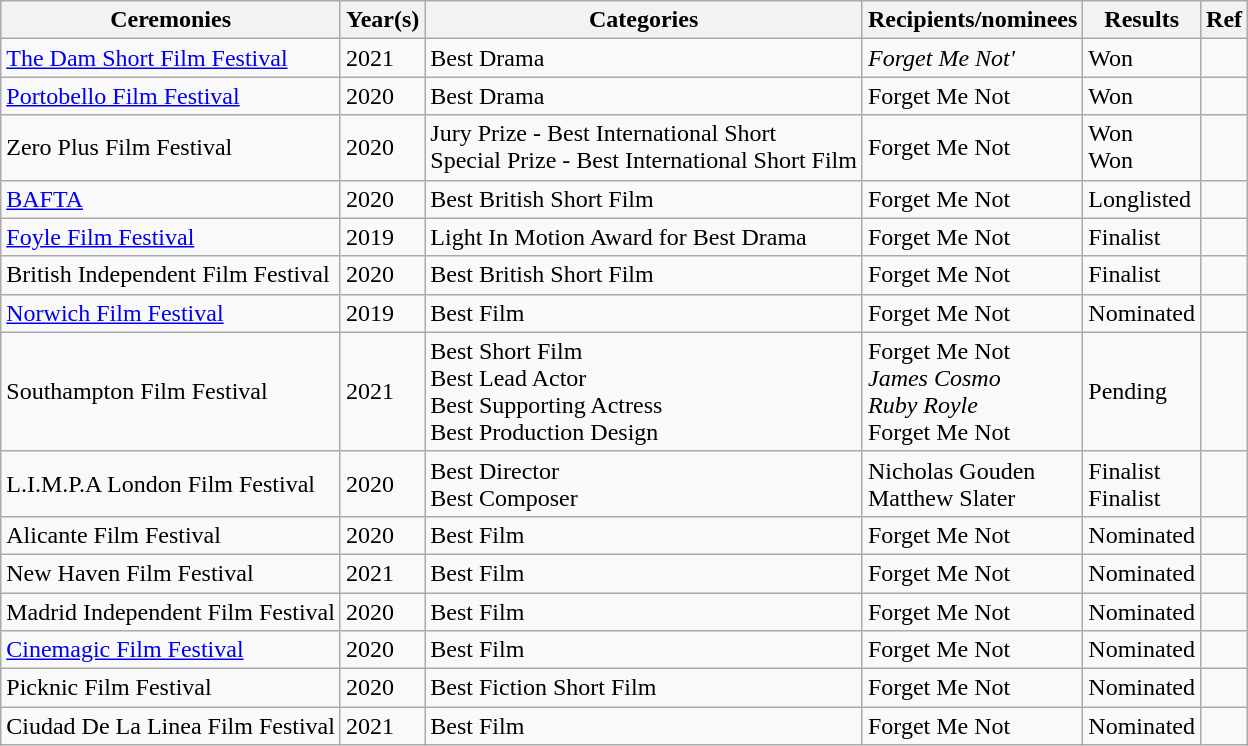<table class="wikitable">
<tr>
<th>Ceremonies</th>
<th>Year(s)</th>
<th>Categories</th>
<th>Recipients/nominees</th>
<th>Results</th>
<th>Ref</th>
</tr>
<tr>
<td><a href='#'>The Dam Short Film Festival</a></td>
<td>2021</td>
<td>Best Drama</td>
<td><em>Forget Me Not'</td>
<td>Won</td>
<td></td>
</tr>
<tr>
<td><a href='#'>Portobello Film Festival</a></td>
<td>2020</td>
<td>Best Drama</td>
<td></em>Forget Me Not<em></td>
<td>Won</td>
<td></td>
</tr>
<tr>
<td>Zero Plus Film Festival</td>
<td>2020</td>
<td>Jury Prize - Best International Short<br>Special Prize - Best International Short Film</td>
<td></em>Forget Me Not<em></td>
<td>Won<br>Won</td>
<td></td>
</tr>
<tr>
<td><a href='#'>BAFTA</a></td>
<td>2020</td>
<td>Best British Short Film</td>
<td></em>Forget Me Not<em></td>
<td>Longlisted</td>
<td></td>
</tr>
<tr>
<td><a href='#'>Foyle Film Festival</a></td>
<td>2019</td>
<td>Light In Motion Award for Best Drama</td>
<td></em>Forget Me Not<em></td>
<td>Finalist</td>
<td></td>
</tr>
<tr>
<td>British Independent Film Festival</td>
<td>2020</td>
<td>Best British Short Film</td>
<td></em>Forget Me Not<em></td>
<td>Finalist</td>
<td></td>
</tr>
<tr>
<td><a href='#'>Norwich Film Festival</a></td>
<td>2019</td>
<td>Best Film</td>
<td></em>Forget Me Not<em></td>
<td>Nominated</td>
<td></td>
</tr>
<tr>
<td>Southampton Film Festival</td>
<td>2021</td>
<td>Best Short Film<br>Best Lead Actor<br>Best Supporting Actress<br>Best Production Design</td>
<td></em>Forget Me Not<em><br>James Cosmo<br>Ruby Royle<br></em>Forget Me Not<em></td>
<td>Pending</td>
<td></td>
</tr>
<tr>
<td>L.I.M.P.A London Film Festival</td>
<td>2020</td>
<td>Best Director<br>Best Composer</td>
<td>Nicholas Gouden<br>Matthew Slater</td>
<td>Finalist<br>Finalist</td>
<td></td>
</tr>
<tr>
<td>Alicante Film Festival</td>
<td>2020</td>
<td>Best Film</td>
<td></em>Forget Me Not<em></td>
<td>Nominated</td>
<td></td>
</tr>
<tr>
<td>New Haven Film Festival</td>
<td>2021</td>
<td>Best Film</td>
<td></em>Forget Me Not<em></td>
<td>Nominated</td>
<td></td>
</tr>
<tr>
<td>Madrid Independent Film Festival</td>
<td>2020</td>
<td>Best Film</td>
<td></em>Forget Me Not<em></td>
<td>Nominated</td>
<td></td>
</tr>
<tr>
<td><a href='#'>Cinemagic Film Festival</a></td>
<td>2020</td>
<td>Best Film</td>
<td></em>Forget Me Not<em></td>
<td>Nominated</td>
<td></td>
</tr>
<tr>
<td>Picknic Film Festival</td>
<td>2020</td>
<td>Best Fiction Short Film</td>
<td></em>Forget Me Not<em></td>
<td>Nominated</td>
<td></td>
</tr>
<tr>
<td>Ciudad De La Linea Film Festival</td>
<td>2021</td>
<td>Best Film</td>
<td></em>Forget Me Not<em></td>
<td>Nominated</td>
<td></td>
</tr>
</table>
